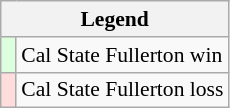<table class="wikitable" style="font-size:90%">
<tr>
<th colspan="2">Legend</th>
</tr>
<tr>
<td bgcolor=ddffdd> </td>
<td>Cal State Fullerton win</td>
</tr>
<tr>
<td bgcolor=ffdddd> </td>
<td>Cal State Fullerton loss</td>
</tr>
</table>
